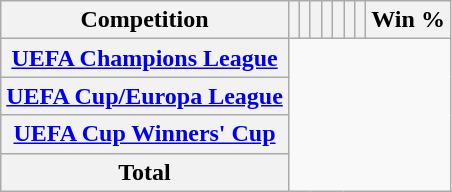<table class="wikitable sortable plainrowheaders" style="text-align:center">
<tr>
<th scope="col">Competition</th>
<th scope="col"></th>
<th scope="col"></th>
<th scope="col"></th>
<th scope="col"></th>
<th scope="col"></th>
<th scope="col"></th>
<th scope="col"></th>
<th scope="col">Win %</th>
</tr>
<tr>
<th scope="row" align=left><a href='#'>UEFA Champions League</a><br></th>
</tr>
<tr>
<th scope="row" align=left><a href='#'>UEFA Cup/Europa League</a><br></th>
</tr>
<tr>
<th scope="row" align=left><a href='#'>UEFA Cup Winners' Cup</a><br></th>
</tr>
<tr>
<th>Total<br></th>
</tr>
</table>
